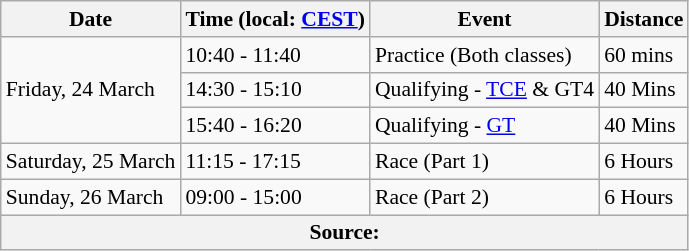<table class="wikitable" style="font-size: 90%;">
<tr>
<th>Date</th>
<th>Time (local: <a href='#'>CEST</a>)</th>
<th>Event</th>
<th>Distance</th>
</tr>
<tr>
<td rowspan=3>Friday, 24 March</td>
<td>10:40 - 11:40</td>
<td>Practice (Both classes)</td>
<td>60 mins</td>
</tr>
<tr>
<td>14:30 - 15:10</td>
<td>Qualifying - <a href='#'>TCE</a> & GT4</td>
<td>40 Mins</td>
</tr>
<tr>
<td>15:40 - 16:20</td>
<td>Qualifying - <a href='#'>GT</a></td>
<td>40 Mins</td>
</tr>
<tr>
<td>Saturday, 25 March</td>
<td>11:15 - 17:15</td>
<td>Race (Part 1)</td>
<td>6 Hours</td>
</tr>
<tr>
<td>Sunday, 26 March</td>
<td>09:00 - 15:00</td>
<td>Race (Part 2)</td>
<td>6 Hours</td>
</tr>
<tr>
<th colspan=4>Source:</th>
</tr>
</table>
